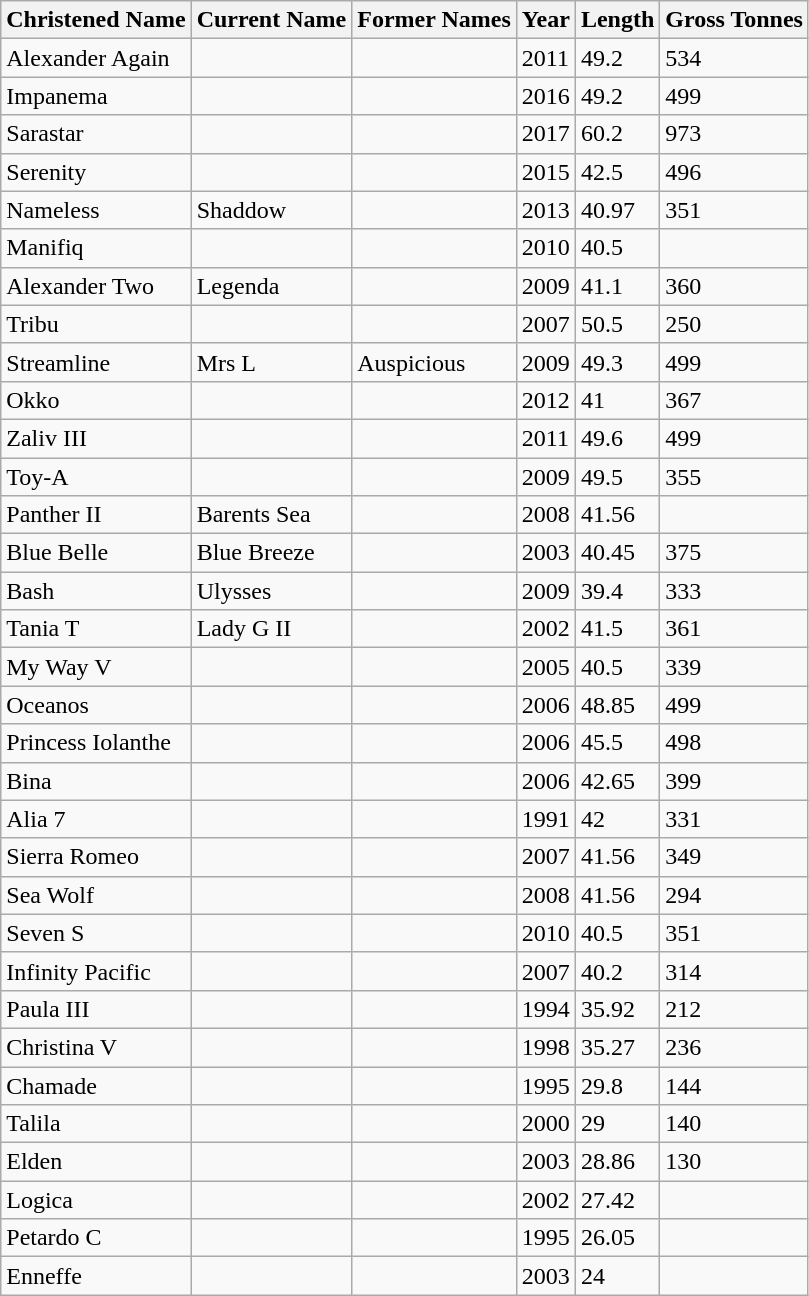<table class="wikitable sortable">
<tr>
<th>Christened Name</th>
<th>Current Name</th>
<th>Former Names</th>
<th>Year</th>
<th>Length</th>
<th>Gross Tonnes</th>
</tr>
<tr>
<td>Alexander Again</td>
<td></td>
<td></td>
<td>2011</td>
<td>49.2</td>
<td>534</td>
</tr>
<tr>
<td>Impanema</td>
<td></td>
<td></td>
<td>2016</td>
<td>49.2</td>
<td>499</td>
</tr>
<tr>
<td>Sarastar</td>
<td></td>
<td></td>
<td>2017</td>
<td>60.2</td>
<td>973</td>
</tr>
<tr>
<td>Serenity</td>
<td></td>
<td></td>
<td>2015</td>
<td>42.5</td>
<td>496</td>
</tr>
<tr>
<td>Nameless</td>
<td>Shaddow</td>
<td></td>
<td>2013</td>
<td>40.97</td>
<td>351</td>
</tr>
<tr>
<td>Manifiq</td>
<td></td>
<td></td>
<td>2010</td>
<td>40.5</td>
<td></td>
</tr>
<tr>
<td>Alexander Two</td>
<td>Legenda</td>
<td></td>
<td>2009</td>
<td>41.1</td>
<td>360</td>
</tr>
<tr>
<td>Tribu</td>
<td></td>
<td></td>
<td>2007</td>
<td>50.5</td>
<td>250</td>
</tr>
<tr>
<td>Streamline</td>
<td>Mrs L</td>
<td>Auspicious</td>
<td>2009</td>
<td>49.3</td>
<td>499</td>
</tr>
<tr>
<td>Okko</td>
<td></td>
<td></td>
<td>2012</td>
<td>41</td>
<td>367</td>
</tr>
<tr>
<td>Zaliv III</td>
<td></td>
<td></td>
<td>2011</td>
<td>49.6</td>
<td>499</td>
</tr>
<tr>
<td>Toy-A</td>
<td></td>
<td></td>
<td>2009</td>
<td>49.5</td>
<td>355</td>
</tr>
<tr>
<td>Panther II</td>
<td>Barents Sea</td>
<td></td>
<td>2008</td>
<td>41.56</td>
<td></td>
</tr>
<tr>
<td>Blue Belle</td>
<td>Blue Breeze</td>
<td></td>
<td>2003</td>
<td>40.45</td>
<td>375</td>
</tr>
<tr>
<td>Bash</td>
<td>Ulysses</td>
<td></td>
<td>2009</td>
<td>39.4</td>
<td>333</td>
</tr>
<tr>
<td>Tania T</td>
<td>Lady G II</td>
<td></td>
<td>2002</td>
<td>41.5</td>
<td>361</td>
</tr>
<tr>
<td>My Way V</td>
<td></td>
<td></td>
<td>2005</td>
<td>40.5</td>
<td>339</td>
</tr>
<tr>
<td>Oceanos</td>
<td></td>
<td></td>
<td>2006</td>
<td>48.85</td>
<td>499</td>
</tr>
<tr>
<td>Princess Iolanthe</td>
<td></td>
<td></td>
<td>2006</td>
<td>45.5</td>
<td>498</td>
</tr>
<tr>
<td>Bina</td>
<td></td>
<td></td>
<td>2006</td>
<td>42.65</td>
<td>399</td>
</tr>
<tr>
<td>Alia 7</td>
<td></td>
<td></td>
<td>1991</td>
<td>42</td>
<td>331</td>
</tr>
<tr>
<td>Sierra Romeo</td>
<td></td>
<td></td>
<td>2007</td>
<td>41.56</td>
<td>349</td>
</tr>
<tr>
<td>Sea Wolf</td>
<td></td>
<td></td>
<td>2008</td>
<td>41.56</td>
<td>294</td>
</tr>
<tr>
<td>Seven S</td>
<td></td>
<td></td>
<td>2010</td>
<td>40.5</td>
<td>351</td>
</tr>
<tr>
<td>Infinity Pacific</td>
<td></td>
<td></td>
<td>2007</td>
<td>40.2</td>
<td>314</td>
</tr>
<tr>
<td>Paula III</td>
<td></td>
<td></td>
<td>1994</td>
<td>35.92</td>
<td>212</td>
</tr>
<tr>
<td>Christina V</td>
<td></td>
<td></td>
<td>1998</td>
<td>35.27</td>
<td>236</td>
</tr>
<tr>
<td>Chamade</td>
<td></td>
<td></td>
<td>1995</td>
<td>29.8</td>
<td>144</td>
</tr>
<tr>
<td>Talila</td>
<td></td>
<td></td>
<td>2000</td>
<td>29</td>
<td>140</td>
</tr>
<tr>
<td>Elden</td>
<td></td>
<td></td>
<td>2003</td>
<td>28.86</td>
<td>130</td>
</tr>
<tr>
<td>Logica</td>
<td></td>
<td></td>
<td>2002</td>
<td>27.42</td>
<td></td>
</tr>
<tr>
<td>Petardo C</td>
<td></td>
<td></td>
<td>1995</td>
<td>26.05</td>
<td></td>
</tr>
<tr>
<td>Enneffe</td>
<td></td>
<td></td>
<td>2003</td>
<td>24</td>
<td></td>
</tr>
</table>
